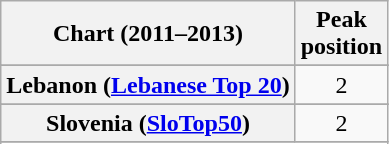<table class="wikitable sortable plainrowheaders" style="text-align:center">
<tr>
<th scope="col">Chart (2011–2013)</th>
<th scope="col">Peak<br>position</th>
</tr>
<tr>
</tr>
<tr>
</tr>
<tr>
</tr>
<tr>
</tr>
<tr>
</tr>
<tr>
</tr>
<tr>
</tr>
<tr>
</tr>
<tr>
<th scope="row">Lebanon (<a href='#'>Lebanese Top 20</a>)</th>
<td>2</td>
</tr>
<tr>
</tr>
<tr>
</tr>
<tr>
</tr>
<tr>
</tr>
<tr>
</tr>
<tr>
</tr>
<tr>
<th scope="row">Slovenia (<a href='#'>SloTop50</a>)</th>
<td>2</td>
</tr>
<tr>
</tr>
<tr>
</tr>
<tr>
</tr>
<tr>
</tr>
<tr>
</tr>
<tr>
</tr>
<tr>
</tr>
<tr>
</tr>
<tr>
</tr>
<tr>
</tr>
<tr>
</tr>
</table>
